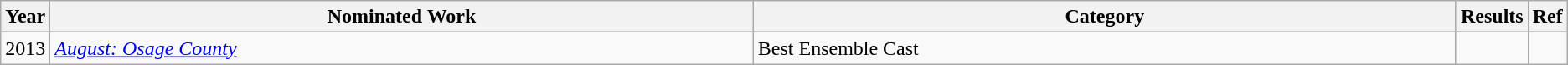<table class="wikitable">
<tr>
<th scope="col" style="width:1em;">Year</th>
<th scope="col" style="width:35em;">Nominated Work</th>
<th scope="col" style="width:35em;">Category</th>
<th scope="col" style="width:1em;">Results</th>
<th scope="col" style="width:1em;">Ref</th>
</tr>
<tr>
<td>2013</td>
<td><em><a href='#'>August: Osage County</a></em></td>
<td>Best Ensemble Cast</td>
<td></td>
<td></td>
</tr>
</table>
